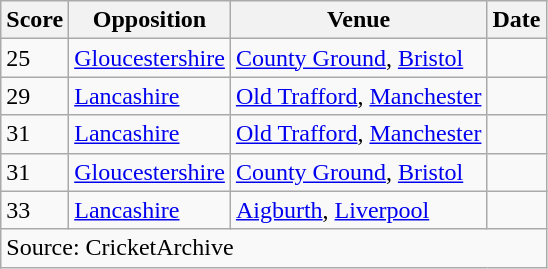<table class="wikitable">
<tr>
<th>Score</th>
<th>Opposition</th>
<th>Venue</th>
<th>Date</th>
</tr>
<tr>
<td>25</td>
<td><a href='#'>Gloucestershire</a></td>
<td><a href='#'>County Ground</a>, <a href='#'>Bristol</a></td>
<td></td>
</tr>
<tr>
<td>29</td>
<td><a href='#'>Lancashire</a></td>
<td><a href='#'>Old Trafford</a>, <a href='#'>Manchester</a></td>
<td></td>
</tr>
<tr>
<td>31</td>
<td><a href='#'>Lancashire</a></td>
<td><a href='#'>Old Trafford</a>, <a href='#'>Manchester</a></td>
<td></td>
</tr>
<tr>
<td>31</td>
<td><a href='#'>Gloucestershire</a></td>
<td><a href='#'>County Ground</a>, <a href='#'>Bristol</a></td>
<td></td>
</tr>
<tr>
<td>33</td>
<td><a href='#'>Lancashire</a></td>
<td><a href='#'>Aigburth</a>, <a href='#'>Liverpool</a></td>
<td></td>
</tr>
<tr>
<td colspan=4>Source: CricketArchive</td>
</tr>
</table>
